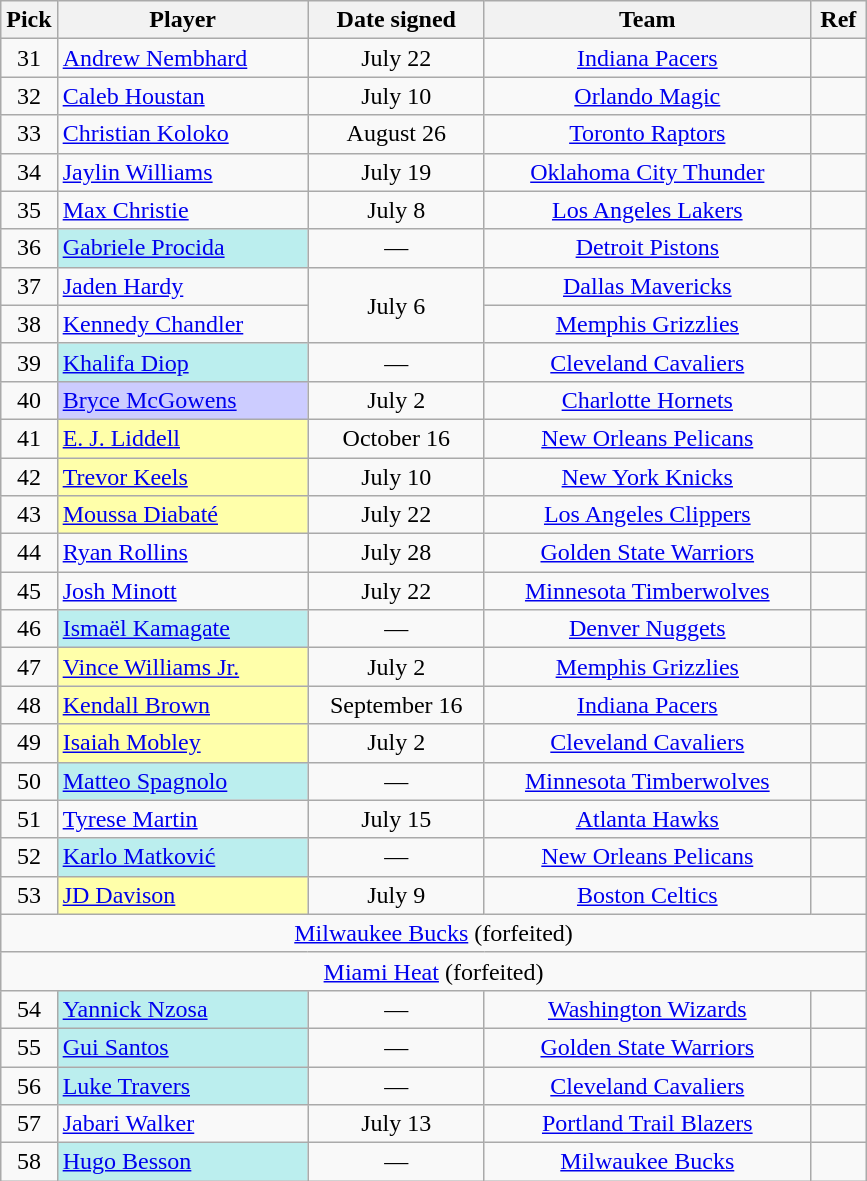<table class="wikitable sortable" style="text-align:left">
<tr>
<th style="width:30px">Pick</th>
<th style="width:160px">Player</th>
<th style="width:110px">Date signed</th>
<th style="width:210px">Team</th>
<th class="unsortable" style="width:30px">Ref</th>
</tr>
<tr>
<td align=center>31</td>
<td><a href='#'>Andrew Nembhard</a></td>
<td align=center>July 22</td>
<td align=center><a href='#'>Indiana Pacers</a></td>
<td align=center></td>
</tr>
<tr>
<td align=center>32</td>
<td><a href='#'>Caleb Houstan</a></td>
<td align=center>July 10</td>
<td align=center><a href='#'>Orlando Magic</a></td>
<td align=center></td>
</tr>
<tr>
<td align=center>33</td>
<td><a href='#'>Christian Koloko</a></td>
<td align=center>August 26</td>
<td align=center><a href='#'>Toronto Raptors</a></td>
<td align=center></td>
</tr>
<tr>
<td align=center>34</td>
<td><a href='#'>Jaylin Williams</a></td>
<td align=center>July 19</td>
<td align=center><a href='#'>Oklahoma City Thunder</a></td>
<td align=center></td>
</tr>
<tr>
<td align=center>35</td>
<td><a href='#'>Max Christie</a></td>
<td align=center>July 8</td>
<td align=center><a href='#'>Los Angeles Lakers</a></td>
<td align=center></td>
</tr>
<tr>
<td align=center>36</td>
<td style="width:20px; background:#bee;"><a href='#'>Gabriele Procida</a></td>
<td align=center>—</td>
<td align=center><a href='#'>Detroit Pistons</a><br></td>
<td align=center></td>
</tr>
<tr>
<td align=center>37</td>
<td><a href='#'>Jaden Hardy</a></td>
<td rowspan=2 align=center>July 6</td>
<td align=center><a href='#'>Dallas Mavericks</a><br></td>
<td align=center></td>
</tr>
<tr>
<td align=center>38</td>
<td><a href='#'>Kennedy Chandler</a></td>
<td align=center><a href='#'>Memphis Grizzlies</a><br></td>
<td align=center></td>
</tr>
<tr>
<td align=center>39</td>
<td style="width:20px; background:#bee;"><a href='#'>Khalifa Diop</a></td>
<td align=center>—</td>
<td align=center><a href='#'>Cleveland Cavaliers</a></td>
<td align=center></td>
</tr>
<tr>
<td align=center>40</td>
<td style="width:20px; background:#ccf;"><a href='#'>Bryce McGowens</a></td>
<td align=center>July 2</td>
<td align=center><a href='#'>Charlotte Hornets</a><br></td>
<td align=center></td>
</tr>
<tr>
<td align=center>41</td>
<td style="width:20px; background:#ffa;"><a href='#'>E. J. Liddell</a></td>
<td align=center>October 16</td>
<td align=center><a href='#'>New Orleans Pelicans</a></td>
<td align=center></td>
</tr>
<tr>
<td align=center>42</td>
<td style="width:20px; background:#ffa;"><a href='#'>Trevor Keels</a></td>
<td align=center>July 10</td>
<td align=center><a href='#'>New York Knicks</a></td>
<td align=center></td>
</tr>
<tr>
<td align=center>43</td>
<td style="width:20px; background:#ffa;"><a href='#'>Moussa Diabaté</a></td>
<td align=center>July 22</td>
<td align=center><a href='#'>Los Angeles Clippers</a></td>
<td align=center></td>
</tr>
<tr>
<td align=center>44</td>
<td><a href='#'>Ryan Rollins</a></td>
<td align=center>July 28</td>
<td align=center><a href='#'>Golden State Warriors</a><br></td>
<td align=center></td>
</tr>
<tr>
<td align=center>45</td>
<td><a href='#'>Josh Minott</a></td>
<td align=center>July 22</td>
<td align=center><a href='#'>Minnesota Timberwolves</a><br></td>
<td align=center></td>
</tr>
<tr>
<td align=center>46</td>
<td style="width:20px; background:#bee;"><a href='#'>Ismaël Kamagate</a></td>
<td align=center>—</td>
<td align=center><a href='#'>Denver Nuggets</a><br></td>
<td align=center></td>
</tr>
<tr>
<td align=center>47</td>
<td style="width:20px; background:#ffa;"><a href='#'>Vince Williams Jr.</a></td>
<td align=center>July 2</td>
<td align=center><a href='#'>Memphis Grizzlies</a></td>
<td align=center></td>
</tr>
<tr>
<td align=center>48</td>
<td style="width:20px; background:#ffa;"><a href='#'>Kendall Brown</a></td>
<td align=center>September 16</td>
<td align=center><a href='#'>Indiana Pacers</a><br></td>
<td align=center></td>
</tr>
<tr>
<td align=center>49</td>
<td style="width:20px; background:#ffa;"><a href='#'>Isaiah Mobley</a></td>
<td align=center>July 2</td>
<td align=center><a href='#'>Cleveland Cavaliers</a></td>
<td align=center></td>
</tr>
<tr>
<td align=center>50</td>
<td style="width:20px; background:#bee;"><a href='#'>Matteo Spagnolo</a></td>
<td align=center>—</td>
<td align=center><a href='#'>Minnesota Timberwolves</a></td>
<td align=center></td>
</tr>
<tr>
<td align=center>51</td>
<td><a href='#'>Tyrese Martin</a></td>
<td align=center>July 15</td>
<td align=center><a href='#'>Atlanta Hawks</a><br></td>
<td align=center></td>
</tr>
<tr>
<td align=center>52</td>
<td style="width:20px; background:#bee;"><a href='#'>Karlo Matković</a></td>
<td align=center>—</td>
<td align=center><a href='#'>New Orleans Pelicans</a></td>
<td align=center></td>
</tr>
<tr>
<td align=center>53</td>
<td style="width:20px; background:#ffa;"><a href='#'>JD Davison</a></td>
<td align=center>July 9</td>
<td align=center><a href='#'>Boston Celtics</a></td>
<td align=center></td>
</tr>
<tr>
<td align=center colspan=5><a href='#'>Milwaukee Bucks</a> (forfeited)</td>
</tr>
<tr>
<td align=center colspan=5><a href='#'>Miami Heat</a> (forfeited)</td>
</tr>
<tr>
<td align=center>54</td>
<td style="width:20px; background:#bee;"><a href='#'>Yannick Nzosa</a></td>
<td align=center>—</td>
<td align=center><a href='#'>Washington Wizards</a></td>
<td align=center></td>
</tr>
<tr>
<td align=center>55</td>
<td style="width:20px; background:#bee;"><a href='#'>Gui Santos</a></td>
<td align=center>—</td>
<td align=center><a href='#'>Golden State Warriors</a></td>
<td align=center></td>
</tr>
<tr>
<td align=center>56</td>
<td style="width:20px; background:#bee;"><a href='#'>Luke Travers</a></td>
<td align=center>—</td>
<td align=center><a href='#'>Cleveland Cavaliers</a></td>
<td align=center></td>
</tr>
<tr>
<td align=center>57</td>
<td><a href='#'>Jabari Walker</a></td>
<td align=center>July 13</td>
<td align=center><a href='#'>Portland Trail Blazers</a></td>
<td align=center></td>
</tr>
<tr>
<td align=center>58</td>
<td style="width:20px; background:#bee;"><a href='#'>Hugo Besson</a></td>
<td align=center>—</td>
<td align=center><a href='#'>Milwaukee Bucks</a><br></td>
<td align=center></td>
</tr>
</table>
